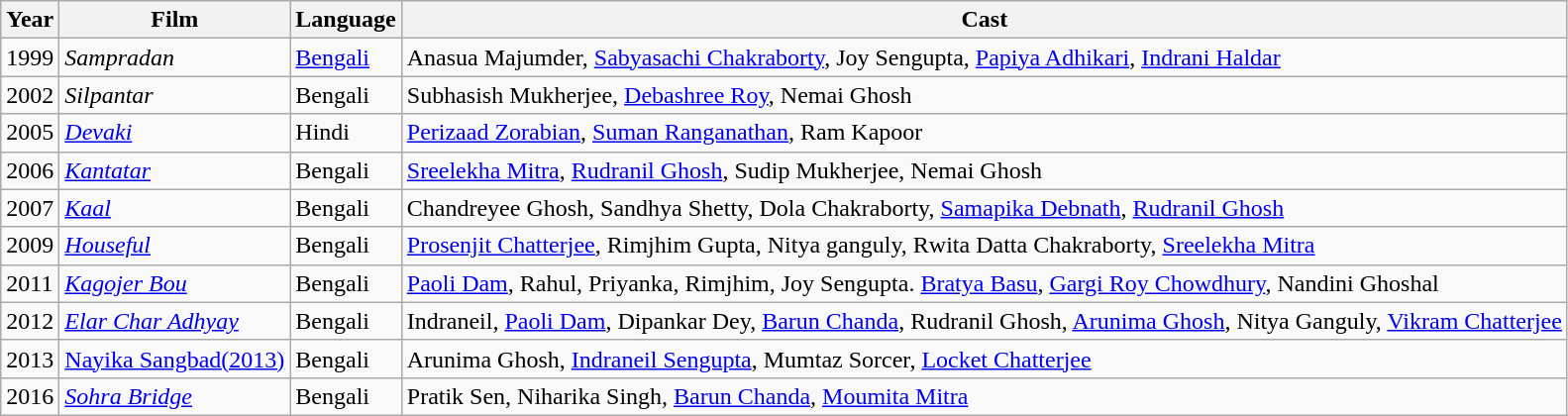<table class="wikitable">
<tr>
<th>Year</th>
<th>Film</th>
<th>Language</th>
<th>Cast</th>
</tr>
<tr>
<td>1999</td>
<td><em>Sampradan</em></td>
<td><a href='#'>Bengali</a></td>
<td>Anasua Majumder, <a href='#'>Sabyasachi Chakraborty</a>, Joy Sengupta, <a href='#'>Papiya Adhikari</a>, <a href='#'>Indrani Haldar</a></td>
</tr>
<tr>
<td>2002</td>
<td><em>Silpantar</em></td>
<td>Bengali</td>
<td>Subhasish Mukherjee, <a href='#'>Debashree Roy</a>, Nemai Ghosh</td>
</tr>
<tr>
<td>2005</td>
<td><em><a href='#'>Devaki</a></em></td>
<td>Hindi</td>
<td><a href='#'>Perizaad Zorabian</a>, <a href='#'>Suman Ranganathan</a>, Ram Kapoor</td>
</tr>
<tr>
<td>2006</td>
<td><em><a href='#'>Kantatar</a></em></td>
<td>Bengali</td>
<td><a href='#'>Sreelekha Mitra</a>, <a href='#'>Rudranil Ghosh</a>, Sudip Mukherjee, Nemai Ghosh</td>
</tr>
<tr>
<td>2007</td>
<td><em><a href='#'>Kaal</a></em></td>
<td>Bengali</td>
<td>Chandreyee Ghosh, Sandhya Shetty, Dola Chakraborty, <a href='#'>Samapika Debnath</a>, <a href='#'>Rudranil Ghosh</a></td>
</tr>
<tr>
<td>2009</td>
<td><em><a href='#'>Houseful</a></em></td>
<td>Bengali</td>
<td><a href='#'>Prosenjit Chatterjee</a>, Rimjhim Gupta, Nitya ganguly, Rwita Datta Chakraborty, <a href='#'>Sreelekha Mitra</a></td>
</tr>
<tr>
<td>2011</td>
<td><em><a href='#'>Kagojer Bou</a></em></td>
<td>Bengali</td>
<td><a href='#'>Paoli Dam</a>, Rahul, Priyanka, Rimjhim, Joy Sengupta. <a href='#'>Bratya Basu</a>, <a href='#'>Gargi Roy Chowdhury</a>, Nandini Ghoshal</td>
</tr>
<tr>
<td>2012</td>
<td><em><a href='#'>Elar Char Adhyay</a></em></td>
<td>Bengali</td>
<td>Indraneil, <a href='#'>Paoli Dam</a>, Dipankar Dey, <a href='#'>Barun Chanda</a>, Rudranil Ghosh, <a href='#'>Arunima Ghosh</a>, Nitya Ganguly, <a href='#'>Vikram Chatterjee</a></td>
</tr>
<tr>
<td>2013</td>
<td><a href='#'>Nayika Sangbad(2013)</a></td>
<td>Bengali</td>
<td>Arunima Ghosh, <a href='#'>Indraneil Sengupta</a>, Mumtaz Sorcer, <a href='#'>Locket Chatterjee</a></td>
</tr>
<tr>
<td>2016</td>
<td><em><a href='#'>Sohra Bridge</a></em></td>
<td>Bengali</td>
<td>Pratik Sen, Niharika Singh, <a href='#'>Barun Chanda</a>, <a href='#'>Moumita Mitra</a></td>
</tr>
</table>
